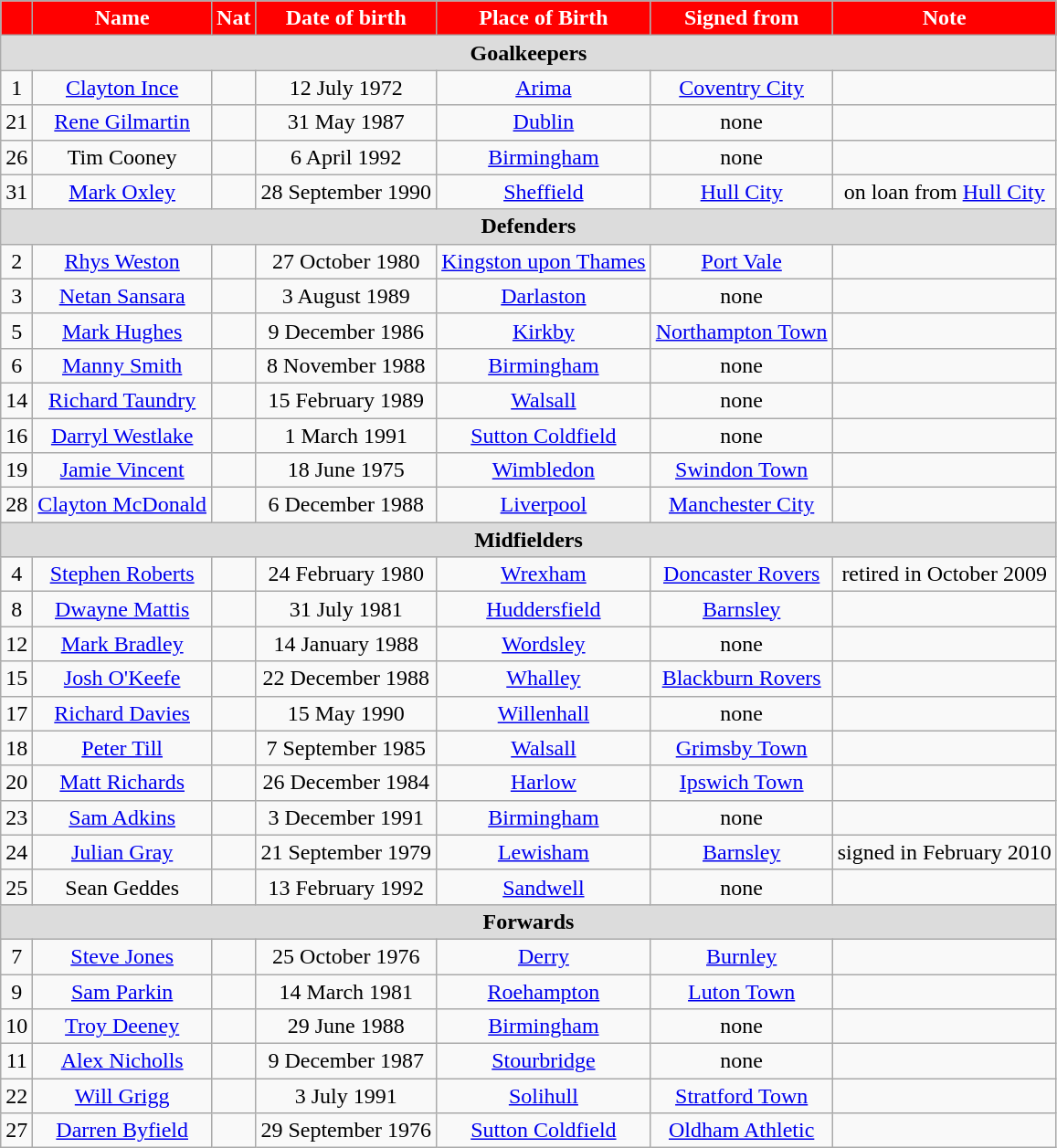<table class="wikitable" style="text-align:center;">
<tr>
<th style="background:#FF0000; color:white; text-align:center;"></th>
<th style="background:#FF0000; color:white; text-align:center;">Name</th>
<th style="background:#FF0000; color:white; text-align:center;">Nat</th>
<th style="background:#FF0000; color:white; text-align:center;">Date of birth</th>
<th style="background:#FF0000; color:white; text-align:center;">Place of Birth</th>
<th style="background:#FF0000; color:white; text-align:center;">Signed from</th>
<th style="background:#FF0000; color:white; text-align:center;">Note</th>
</tr>
<tr>
<th colspan="7" style="background:#dcdcdc; text-align:center;">Goalkeepers</th>
</tr>
<tr>
<td>1</td>
<td><a href='#'>Clayton Ince</a></td>
<td></td>
<td>12 July 1972</td>
<td><a href='#'>Arima</a></td>
<td><a href='#'>Coventry City</a></td>
<td></td>
</tr>
<tr>
<td>21</td>
<td><a href='#'>Rene Gilmartin</a></td>
<td></td>
<td>31 May 1987</td>
<td><a href='#'>Dublin</a></td>
<td>none</td>
<td></td>
</tr>
<tr>
<td>26</td>
<td>Tim Cooney</td>
<td></td>
<td>6 April 1992</td>
<td><a href='#'>Birmingham</a></td>
<td>none</td>
<td></td>
</tr>
<tr>
<td>31</td>
<td><a href='#'>Mark Oxley</a></td>
<td></td>
<td>28 September 1990</td>
<td><a href='#'>Sheffield</a></td>
<td><a href='#'>Hull City</a></td>
<td>on loan from <a href='#'>Hull City</a></td>
</tr>
<tr>
<th colspan="7" style="background:#dcdcdc; text-align:center;">Defenders</th>
</tr>
<tr>
<td>2</td>
<td><a href='#'>Rhys Weston</a></td>
<td></td>
<td>27 October 1980</td>
<td><a href='#'>Kingston upon Thames</a></td>
<td><a href='#'>Port Vale</a></td>
<td></td>
</tr>
<tr>
<td>3</td>
<td><a href='#'>Netan Sansara</a></td>
<td></td>
<td>3 August 1989</td>
<td><a href='#'>Darlaston</a></td>
<td>none</td>
<td></td>
</tr>
<tr>
<td>5</td>
<td><a href='#'>Mark Hughes</a></td>
<td></td>
<td>9 December 1986</td>
<td><a href='#'>Kirkby</a></td>
<td><a href='#'>Northampton Town</a></td>
<td></td>
</tr>
<tr>
<td>6</td>
<td><a href='#'>Manny Smith</a></td>
<td></td>
<td>8 November 1988</td>
<td><a href='#'>Birmingham</a></td>
<td>none</td>
<td></td>
</tr>
<tr>
<td>14</td>
<td><a href='#'>Richard Taundry</a></td>
<td></td>
<td>15 February 1989</td>
<td><a href='#'>Walsall</a></td>
<td>none</td>
<td></td>
</tr>
<tr>
<td>16</td>
<td><a href='#'>Darryl Westlake</a></td>
<td></td>
<td>1 March 1991</td>
<td><a href='#'>Sutton Coldfield</a></td>
<td>none</td>
<td></td>
</tr>
<tr>
<td>19</td>
<td><a href='#'>Jamie Vincent</a></td>
<td></td>
<td>18 June 1975</td>
<td><a href='#'>Wimbledon</a></td>
<td><a href='#'>Swindon Town</a></td>
<td></td>
</tr>
<tr>
<td>28</td>
<td><a href='#'>Clayton McDonald</a></td>
<td></td>
<td>6 December 1988</td>
<td><a href='#'>Liverpool</a></td>
<td><a href='#'>Manchester City</a></td>
<td></td>
</tr>
<tr>
<th colspan="7" style="background:#dcdcdc; text-align:center;">Midfielders</th>
</tr>
<tr>
<td>4</td>
<td><a href='#'>Stephen Roberts</a></td>
<td></td>
<td>24 February 1980</td>
<td><a href='#'>Wrexham</a></td>
<td><a href='#'>Doncaster Rovers</a></td>
<td>retired in October 2009</td>
</tr>
<tr>
<td>8</td>
<td><a href='#'>Dwayne Mattis</a></td>
<td></td>
<td>31 July 1981</td>
<td><a href='#'>Huddersfield</a></td>
<td><a href='#'>Barnsley</a></td>
<td></td>
</tr>
<tr>
<td>12</td>
<td><a href='#'>Mark Bradley</a></td>
<td></td>
<td>14 January 1988</td>
<td><a href='#'>Wordsley</a></td>
<td>none</td>
<td></td>
</tr>
<tr>
<td>15</td>
<td><a href='#'>Josh O'Keefe</a></td>
<td></td>
<td>22 December 1988</td>
<td><a href='#'>Whalley</a></td>
<td><a href='#'>Blackburn Rovers</a></td>
<td></td>
</tr>
<tr>
<td>17</td>
<td><a href='#'>Richard Davies</a></td>
<td></td>
<td>15 May 1990</td>
<td><a href='#'>Willenhall</a></td>
<td>none</td>
<td></td>
</tr>
<tr>
<td>18</td>
<td><a href='#'>Peter Till</a></td>
<td></td>
<td>7 September 1985</td>
<td><a href='#'>Walsall</a></td>
<td><a href='#'>Grimsby Town</a></td>
<td></td>
</tr>
<tr>
<td>20</td>
<td><a href='#'>Matt Richards</a></td>
<td></td>
<td>26 December 1984</td>
<td><a href='#'>Harlow</a></td>
<td><a href='#'>Ipswich Town</a></td>
<td></td>
</tr>
<tr>
<td>23</td>
<td><a href='#'>Sam Adkins</a></td>
<td></td>
<td>3 December 1991</td>
<td><a href='#'>Birmingham</a></td>
<td>none</td>
<td></td>
</tr>
<tr>
<td>24</td>
<td><a href='#'>Julian Gray</a></td>
<td></td>
<td>21 September 1979</td>
<td><a href='#'>Lewisham</a></td>
<td><a href='#'>Barnsley</a></td>
<td>signed in February 2010</td>
</tr>
<tr>
<td>25</td>
<td>Sean Geddes</td>
<td></td>
<td>13 February 1992</td>
<td><a href='#'>Sandwell</a></td>
<td>none</td>
<td></td>
</tr>
<tr>
<th colspan="7" style="background:#dcdcdc; text-align:center;">Forwards</th>
</tr>
<tr>
<td>7</td>
<td><a href='#'>Steve Jones</a></td>
<td></td>
<td>25 October 1976</td>
<td><a href='#'>Derry</a></td>
<td><a href='#'>Burnley</a></td>
<td></td>
</tr>
<tr>
<td>9</td>
<td><a href='#'>Sam Parkin</a></td>
<td></td>
<td>14 March 1981</td>
<td><a href='#'>Roehampton</a></td>
<td><a href='#'>Luton Town</a></td>
<td></td>
</tr>
<tr>
<td>10</td>
<td><a href='#'>Troy Deeney</a></td>
<td></td>
<td>29 June 1988</td>
<td><a href='#'>Birmingham</a></td>
<td>none</td>
<td></td>
</tr>
<tr>
<td>11</td>
<td><a href='#'>Alex Nicholls</a></td>
<td></td>
<td>9 December 1987</td>
<td><a href='#'>Stourbridge</a></td>
<td>none</td>
<td></td>
</tr>
<tr>
<td>22</td>
<td><a href='#'>Will Grigg</a></td>
<td></td>
<td>3 July 1991</td>
<td><a href='#'>Solihull</a></td>
<td><a href='#'>Stratford Town</a></td>
<td></td>
</tr>
<tr>
<td>27</td>
<td><a href='#'>Darren Byfield</a></td>
<td></td>
<td>29 September 1976</td>
<td><a href='#'>Sutton Coldfield</a></td>
<td><a href='#'>Oldham Athletic</a></td>
<td></td>
</tr>
</table>
